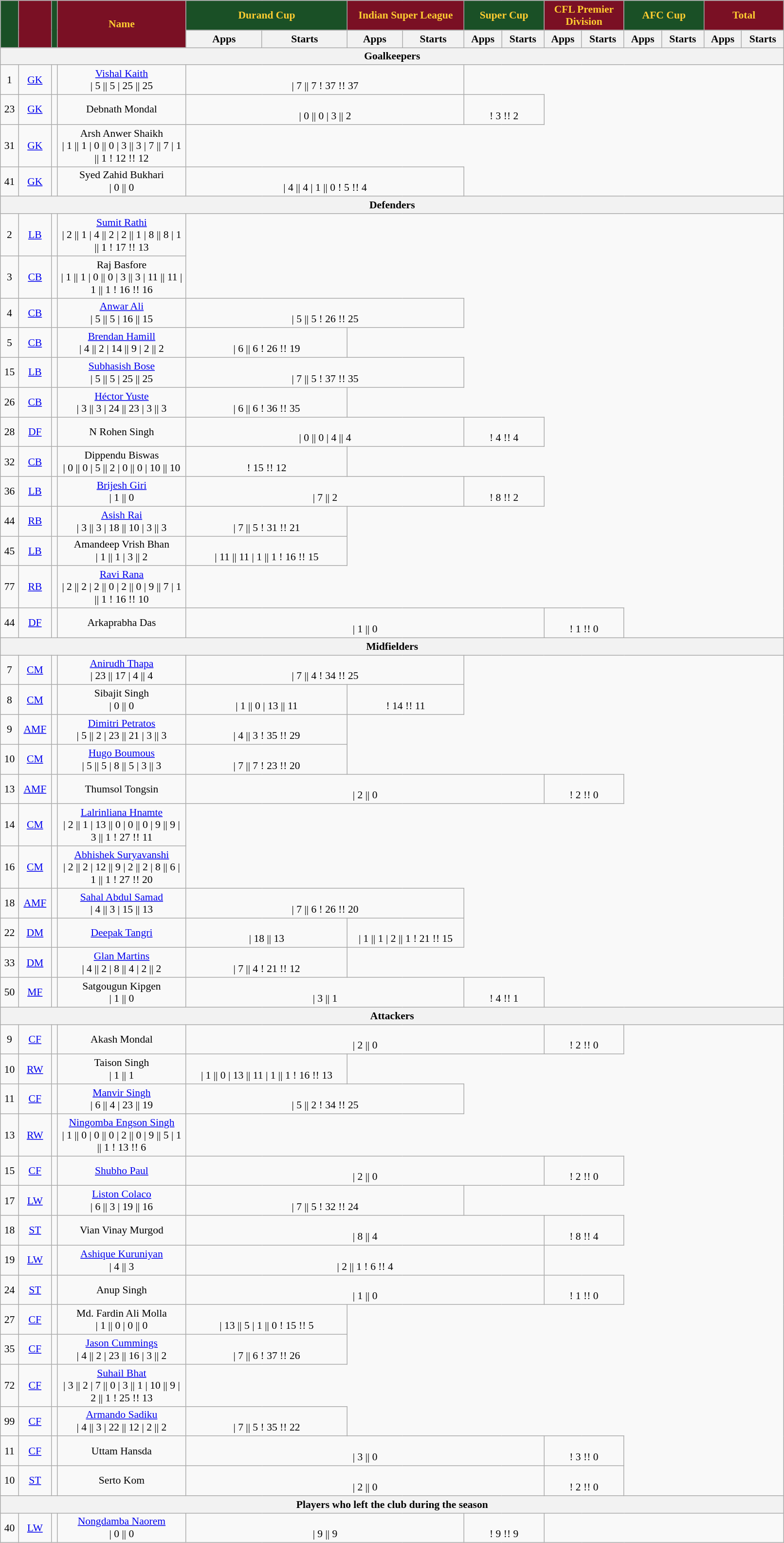<table class="wikitable sortable" style="text-align:center; font-size:90%; width:85%;">
<tr>
<th style="background:#1A5026; color:#ffcd31; text-align:center;" rowspan="2"></th>
<th style="background:#7A1024; color:#ffcd31; text-align:center;" rowspan="2"></th>
<th style="background:#1A5026; color:#ffcd31; text-align:center;" rowspan="2"></th>
<th style="background:#7A1024; color:#ffcd31; text-align:center; width:170px;" rowspan="2">Name</th>
<th style="background:#1A5026; color:#ffcd31; text-align:center; width:86px;" colspan="2">Durand Cup</th>
<th style="background:#7A1024; color:#ffcd31; text-align:center; width:86px;" colspan="2">Indian Super League</th>
<th style="background:#1A5026; color:#ffcd31; text-align:center; width:86px;" colspan="2">Super Cup</th>
<th style="background:#7A1024; color:#ffcd31; text-align:center; width:86px;" colspan="2">CFL Premier Division</th>
<th style="background:#1A5026; color:#ffcd31; text-align:center; width:86px;" colspan="2">AFC Cup</th>
<th style="background:#7A1024; color:#ffcd31; text-align:center; width:86px;" colspan="2">Total</th>
</tr>
<tr>
<th>Apps</th>
<th>Starts</th>
<th>Apps</th>
<th>Starts</th>
<th>Apps</th>
<th>Starts</th>
<th>Apps</th>
<th>Starts</th>
<th>Apps</th>
<th>Starts</th>
<th>Apps</th>
<th>Starts</th>
</tr>
<tr>
<th colspan="16"><strong>Goalkeepers</strong></th>
</tr>
<tr>
<td>1</td>
<td><a href='#'>GK</a></td>
<td></td>
<td><a href='#'>Vishal Kaith</a><br>| 5 || 5
| 25 || 25</td>
<td colspan="4"><br>| 7 ||  7
! 37 !! 37</td>
</tr>
<tr>
<td>23</td>
<td><a href='#'>GK</a></td>
<td></td>
<td>Debnath Mondal</td>
<td colspan="4"><br>| 0 || 0
| 3 || 2</td>
<td colspan="2"><br>! 3 !! 2</td>
</tr>
<tr>
<td>31</td>
<td><a href='#'>GK</a></td>
<td></td>
<td>Arsh Anwer Shaikh<br>| 1 || 1 
| 0 || 0
| 3 || 3
| 7 || 7 
| 1 || 1
! 12 !! 12</td>
</tr>
<tr>
<td>41</td>
<td><a href='#'>GK</a></td>
<td></td>
<td>Syed Zahid Bukhari<br>| 0 || 0</td>
<td colspan="4"><br>| 4 || 4 
| 1 || 0
! 5 !! 4</td>
</tr>
<tr>
<th colspan="16"><strong>Defenders</strong></th>
</tr>
<tr>
<td>2</td>
<td><a href='#'>LB</a></td>
<td></td>
<td><a href='#'>Sumit Rathi</a><br>| 2 || 1
| 4 || 2
| 2 || 1
| 8 || 8
| 1 || 1
! 17 !! 13</td>
</tr>
<tr>
<td>3</td>
<td><a href='#'>CB</a></td>
<td></td>
<td>Raj Basfore<br>| 1 || 1
| 0 || 0
| 3 || 3
| 11 || 11
| 1 || 1
! 16 !! 16</td>
</tr>
<tr>
<td>4</td>
<td><a href='#'>CB</a></td>
<td></td>
<td><a href='#'>Anwar Ali</a><br>| 5 || 5
| 16 || 15</td>
<td colspan="4"><br>| 5 || 5
! 26 !! 25</td>
</tr>
<tr>
<td>5</td>
<td><a href='#'>CB</a></td>
<td></td>
<td><a href='#'>Brendan Hamill</a><br>| 4 || 2
| 14 || 9
| 2 || 2</td>
<td colspan="2"><br>| 6 || 6
! 26 !! 19</td>
</tr>
<tr>
<td>15</td>
<td><a href='#'>LB</a></td>
<td></td>
<td><a href='#'>Subhasish Bose</a><br>| 5 || 5
| 25 || 25</td>
<td colspan="4"><br>| 7 || 5
! 37 !! 35</td>
</tr>
<tr>
<td>26</td>
<td><a href='#'>CB</a></td>
<td></td>
<td><a href='#'>Héctor Yuste</a><br>| 3 || 3
| 24 || 23
| 3 || 3</td>
<td colspan="2"><br>| 6 || 6
! 36 !! 35</td>
</tr>
<tr>
<td>28</td>
<td><a href='#'>DF</a></td>
<td></td>
<td>N Rohen Singh</td>
<td colspan="4"><br>| 0 || 0
| 4 || 4</td>
<td colspan="2"><br>! 4 !! 4</td>
</tr>
<tr>
<td>32</td>
<td><a href='#'>CB</a></td>
<td></td>
<td>Dippendu Biswas<br>| 0 || 0
| 5 || 2
| 0 || 0
| 10 || 10</td>
<td colspan="2"><br>! 15 !! 12</td>
</tr>
<tr>
<td>36</td>
<td><a href='#'>LB</a></td>
<td></td>
<td><a href='#'>Brijesh Giri</a><br>| 1 || 0</td>
<td colspan="4"><br>| 7 || 2</td>
<td colspan="2"><br>! 8 !! 2</td>
</tr>
<tr>
<td>44</td>
<td><a href='#'>RB</a></td>
<td></td>
<td><a href='#'>Asish Rai</a><br>| 3 || 3
| 18 || 10
| 3 || 3</td>
<td colspan="2"><br>| 7 || 5
! 31 !! 21</td>
</tr>
<tr>
<td>45</td>
<td><a href='#'>LB</a></td>
<td></td>
<td>Amandeep Vrish Bhan<br>| 1 || 1
| 3 || 2</td>
<td colspan="2"><br>| 11 || 11
| 1 || 1
! 16 !! 15</td>
</tr>
<tr>
<td>77</td>
<td><a href='#'>RB</a></td>
<td></td>
<td><a href='#'>Ravi Rana</a><br>| 2 || 2
| 2 || 0
| 2 || 0 
| 9 || 7 
| 1 || 1
! 16 !! 10</td>
</tr>
<tr>
<td>44</td>
<td><a href='#'>DF</a></td>
<td><br></td>
<td>Arkaprabha Das</td>
<td colspan="6"><br>| 1 || 0</td>
<td colspan="2"><br>! 1 !! 0</td>
</tr>
<tr>
<th colspan="16"><strong>Midfielders</strong></th>
</tr>
<tr>
<td>7</td>
<td><a href='#'>CM</a></td>
<td></td>
<td><a href='#'>Anirudh Thapa</a><br>| 23 || 17
| 4 || 4</td>
<td colspan="4"><br>| 7 || 4
! 34 !! 25</td>
</tr>
<tr>
<td>8</td>
<td><a href='#'>CM</a></td>
<td></td>
<td>Sibajit Singh<br>| 0 || 0</td>
<td colspan="2"><br>| 1 || 0
| 13 || 11</td>
<td colspan="2"><br>! 14 !! 11</td>
</tr>
<tr>
<td>9</td>
<td><a href='#'>AMF</a></td>
<td></td>
<td><a href='#'>Dimitri Petratos</a><br>| 5 || 2
| 23 || 21
| 3 || 3</td>
<td colspan="2"><br>| 4 || 3
! 35 !! 29</td>
</tr>
<tr>
<td>10</td>
<td><a href='#'>CM</a></td>
<td></td>
<td><a href='#'>Hugo Boumous</a><br>| 5 || 5
| 8 || 5
| 3 || 3</td>
<td colspan="2"><br>| 7 || 7
! 23 !! 20</td>
</tr>
<tr>
<td>13</td>
<td><a href='#'>AMF</a></td>
<td></td>
<td>Thumsol Tongsin</td>
<td colspan="6"><br>| 2 || 0</td>
<td colspan="2"><br>! 2 !! 0</td>
</tr>
<tr>
<td>14</td>
<td><a href='#'>CM</a></td>
<td></td>
<td><a href='#'>Lalrinliana Hnamte</a><br>| 2 || 1
| 13 || 0
| 0 || 0
| 9 || 9
| 3 || 1
! 27 !! 11</td>
</tr>
<tr>
<td>16</td>
<td><a href='#'>CM</a></td>
<td></td>
<td><a href='#'>Abhishek Suryavanshi</a><br>| 2 || 2
| 12 || 9
| 2 || 2
| 8 || 6
| 1 || 1
! 27 !! 20</td>
</tr>
<tr>
<td>18</td>
<td><a href='#'>AMF</a></td>
<td></td>
<td><a href='#'>Sahal Abdul Samad</a><br>| 4 || 3
| 15 || 13</td>
<td colspan="4"><br>| 7 || 6
! 26 !! 20</td>
</tr>
<tr>
<td>22</td>
<td><a href='#'>DM</a></td>
<td></td>
<td><a href='#'>Deepak Tangri</a></td>
<td colspan="2"><br>| 18 || 13</td>
<td colspan="2"><br>| 1 || 1
| 2 || 1
! 21 !! 15</td>
</tr>
<tr>
<td>33</td>
<td><a href='#'>DM</a></td>
<td></td>
<td><a href='#'>Glan Martins</a><br>| 4 || 2
| 8 || 4
| 2 || 2</td>
<td colspan="2"><br>| 7 || 4
! 21 !! 12</td>
</tr>
<tr>
<td>50</td>
<td><a href='#'>MF</a></td>
<td></td>
<td>Satgougun Kipgen<br>| 1 || 0</td>
<td colspan="4"><br>| 3 || 1</td>
<td colspan="2"><br>! 4 !! 1</td>
</tr>
<tr>
<th colspan="16"><strong>Attackers</strong></th>
</tr>
<tr>
<td>9</td>
<td><a href='#'>CF</a></td>
<td></td>
<td>Akash Mondal</td>
<td colspan="6"><br>| 2 || 0</td>
<td colspan="2"><br>! 2 !! 0</td>
</tr>
<tr>
<td>10</td>
<td><a href='#'>RW</a></td>
<td></td>
<td>Taison Singh<br>| 1 || 1</td>
<td colspan="2"><br>| 1 || 0
| 13 || 11
| 1 || 1
! 16 !! 13</td>
</tr>
<tr>
<td>11</td>
<td><a href='#'>CF</a></td>
<td></td>
<td><a href='#'>Manvir Singh</a><br>| 6 || 4
| 23 || 19</td>
<td colspan="4"><br>| 5 || 2
! 34 !! 25</td>
</tr>
<tr>
<td>13</td>
<td><a href='#'>RW</a></td>
<td></td>
<td><a href='#'>Ningomba Engson Singh</a><br>| 1 || 0
| 0 || 0
| 2 || 0
| 9 || 5
| 1 || 1
! 13 !! 6</td>
</tr>
<tr>
<td>15</td>
<td><a href='#'>CF</a></td>
<td></td>
<td><a href='#'>Shubho Paul</a></td>
<td colspan="6"><br>| 2 || 0</td>
<td colspan="2"><br>! 2 !! 0</td>
</tr>
<tr>
<td>17</td>
<td><a href='#'>LW</a></td>
<td></td>
<td><a href='#'>Liston Colaco</a><br>| 6 || 3
| 19 || 16</td>
<td colspan="4"><br>| 7 || 5
! 32 !! 24</td>
</tr>
<tr>
<td>18</td>
<td><a href='#'>ST</a></td>
<td></td>
<td>Vian Vinay Murgod</td>
<td colspan="6"><br>| 8 || 4</td>
<td colspan="2"><br>! 8 !! 4</td>
</tr>
<tr>
<td>19</td>
<td><a href='#'>LW</a></td>
<td></td>
<td><a href='#'>Ashique Kuruniyan</a><br>| 4 || 3</td>
<td colspan="6"><br>| 2 || 1
! 6 !! 4</td>
</tr>
<tr>
<td>24</td>
<td><a href='#'>ST</a></td>
<td></td>
<td>Anup Singh</td>
<td colspan="6"><br>| 1 || 0</td>
<td colspan="2"><br>! 1 !! 0</td>
</tr>
<tr>
<td>27</td>
<td><a href='#'>CF</a></td>
<td></td>
<td>Md. Fardin Ali Molla<br>| 1 || 0
| 0 || 0</td>
<td colspan="2"><br>| 13 || 5 
| 1 || 0
! 15 !! 5</td>
</tr>
<tr>
<td>35</td>
<td><a href='#'>CF</a></td>
<td></td>
<td><a href='#'>Jason Cummings</a><br>| 4 || 2
| 23 || 16
| 3 || 2</td>
<td colspan="2"><br>| 7 || 6
! 37 !! 26</td>
</tr>
<tr>
<td>72</td>
<td><a href='#'>CF</a></td>
<td></td>
<td><a href='#'>Suhail Bhat</a><br>| 3 || 2
| 7 || 0
| 3 || 1
| 10 || 9
| 2 || 1
! 25 !! 13</td>
</tr>
<tr>
<td>99</td>
<td><a href='#'>CF</a></td>
<td></td>
<td><a href='#'>Armando Sadiku</a><br>| 4 || 3
| 22 || 12
| 2 || 2</td>
<td colspan="2"><br>| 7 || 5
! 35 !! 22</td>
</tr>
<tr>
<td>11</td>
<td><a href='#'>CF</a></td>
<td></td>
<td>Uttam Hansda</td>
<td colspan="6"><br>| 3 || 0</td>
<td colspan="2"><br>! 3 !! 0</td>
</tr>
<tr>
<td>10</td>
<td><a href='#'>ST</a></td>
<td></td>
<td>Serto Kom</td>
<td colspan="6"><br>| 2 || 0</td>
<td colspan="2"><br>! 2 !! 0</td>
</tr>
<tr>
<th colspan="16"><strong>Players who left the club during the season</strong></th>
</tr>
<tr>
<td>40</td>
<td><a href='#'>LW</a></td>
<td></td>
<td><a href='#'>Nongdamba Naorem</a><br>| 0 || 0</td>
<td colspan="4"><br>| 9 || 9</td>
<td colspan="2"><br>! 9 !! 9</td>
</tr>
</table>
